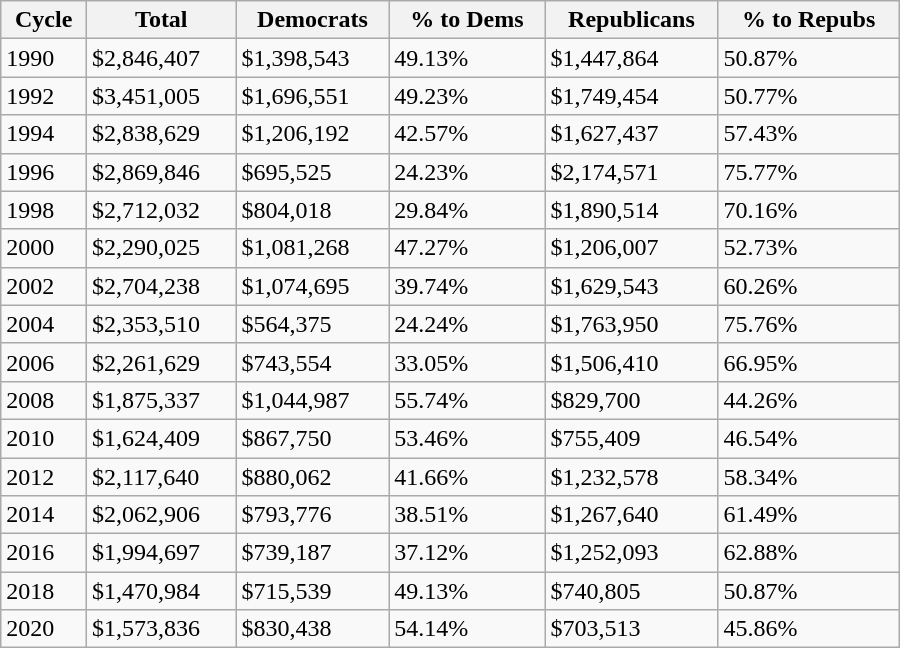<table class="wikitable sortable" style="min-width:600px;max-width:100%">
<tr>
<th colspan="1" rowspan="1">Cycle</th>
<th colspan="1" rowspan="1">Total</th>
<th colspan="1" rowspan="1">Democrats</th>
<th colspan="1" rowspan="1">% to Dems</th>
<th colspan="1" rowspan="1">Republicans</th>
<th colspan="1" rowspan="1">% to Repubs</th>
</tr>
<tr>
<td>1990</td>
<td>$2,846,407</td>
<td>$1,398,543</td>
<td>49.13%</td>
<td>$1,447,864</td>
<td>50.87%</td>
</tr>
<tr>
<td>1992</td>
<td>$3,451,005</td>
<td>$1,696,551</td>
<td>49.23%</td>
<td>$1,749,454</td>
<td>50.77%</td>
</tr>
<tr>
<td>1994</td>
<td>$2,838,629</td>
<td>$1,206,192</td>
<td>42.57%</td>
<td>$1,627,437</td>
<td>57.43%</td>
</tr>
<tr>
<td>1996</td>
<td>$2,869,846</td>
<td>$695,525</td>
<td>24.23%</td>
<td>$2,174,571</td>
<td>75.77%</td>
</tr>
<tr>
<td>1998</td>
<td>$2,712,032</td>
<td>$804,018</td>
<td>29.84%</td>
<td>$1,890,514</td>
<td>70.16%</td>
</tr>
<tr>
<td>2000</td>
<td>$2,290,025</td>
<td>$1,081,268</td>
<td>47.27%</td>
<td>$1,206,007</td>
<td>52.73%</td>
</tr>
<tr>
<td>2002</td>
<td>$2,704,238</td>
<td>$1,074,695</td>
<td>39.74%</td>
<td>$1,629,543</td>
<td>60.26%</td>
</tr>
<tr>
<td>2004</td>
<td>$2,353,510</td>
<td>$564,375</td>
<td>24.24%</td>
<td>$1,763,950</td>
<td>75.76%</td>
</tr>
<tr>
<td>2006</td>
<td>$2,261,629</td>
<td>$743,554</td>
<td>33.05%</td>
<td>$1,506,410</td>
<td>66.95%</td>
</tr>
<tr>
<td>2008</td>
<td>$1,875,337</td>
<td>$1,044,987</td>
<td>55.74%</td>
<td>$829,700</td>
<td>44.26%</td>
</tr>
<tr>
<td>2010</td>
<td>$1,624,409</td>
<td>$867,750</td>
<td>53.46%</td>
<td>$755,409</td>
<td>46.54%</td>
</tr>
<tr>
<td>2012</td>
<td>$2,117,640</td>
<td>$880,062</td>
<td>41.66%</td>
<td>$1,232,578</td>
<td>58.34%</td>
</tr>
<tr>
<td>2014</td>
<td>$2,062,906</td>
<td>$793,776</td>
<td>38.51%</td>
<td>$1,267,640</td>
<td>61.49%</td>
</tr>
<tr>
<td>2016</td>
<td>$1,994,697</td>
<td>$739,187</td>
<td>37.12%</td>
<td>$1,252,093</td>
<td>62.88%</td>
</tr>
<tr>
<td>2018</td>
<td>$1,470,984</td>
<td>$715,539</td>
<td>49.13%</td>
<td>$740,805</td>
<td>50.87%</td>
</tr>
<tr>
<td>2020</td>
<td>$1,573,836</td>
<td>$830,438</td>
<td>54.14%</td>
<td>$703,513</td>
<td>45.86%</td>
</tr>
</table>
